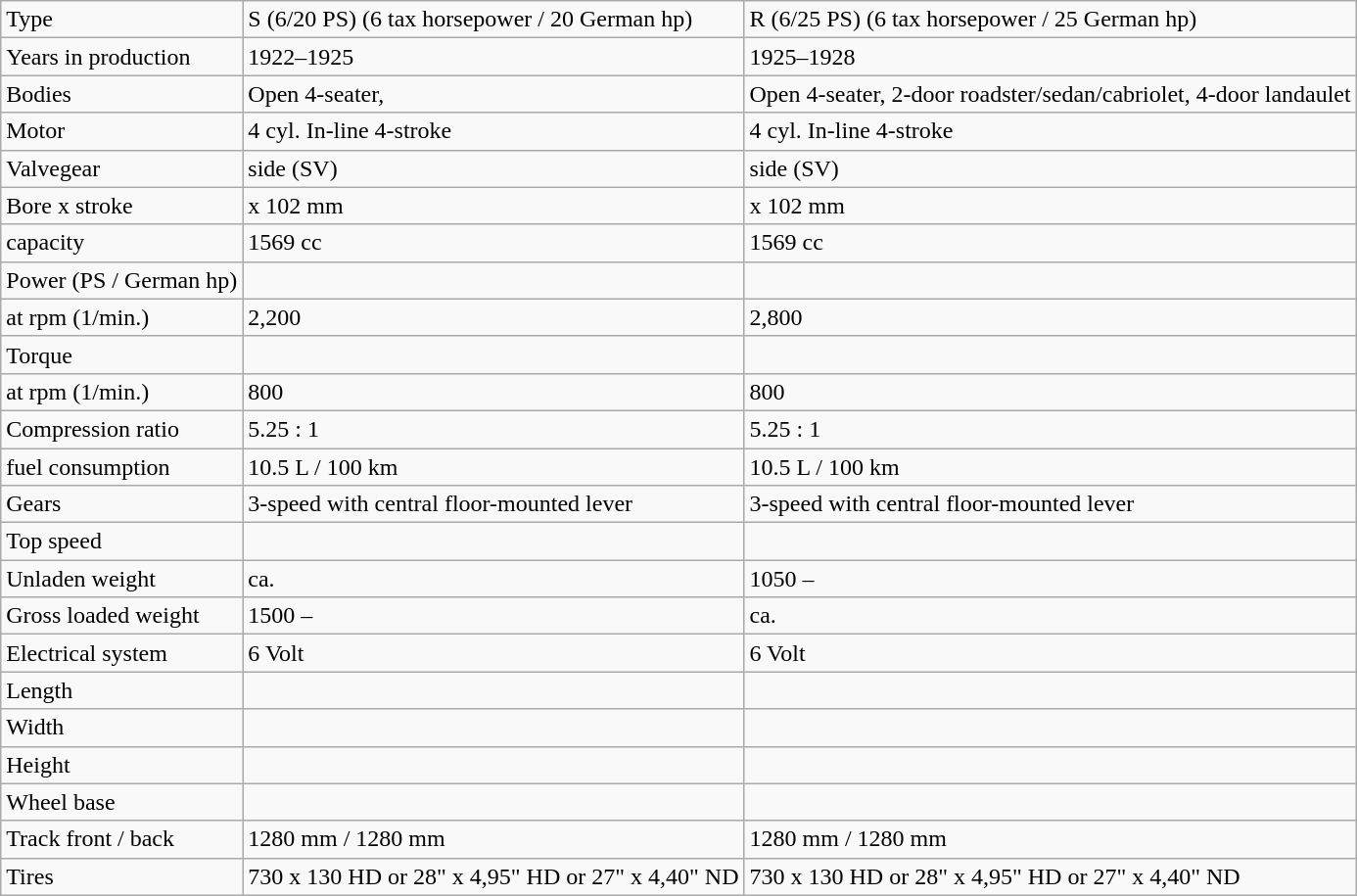<table class="wikitable">
<tr>
<td>Type</td>
<td>S (6/20 PS) (6 tax horsepower / 20 German hp)</td>
<td>R (6/25 PS) (6 tax horsepower / 25 German hp)</td>
</tr>
<tr>
<td>Years in production</td>
<td>1922–1925</td>
<td>1925–1928</td>
</tr>
<tr>
<td>Bodies</td>
<td>Open 4-seater,</td>
<td>Open 4-seater, 2-door roadster/sedan/cabriolet, 4-door landaulet</td>
</tr>
<tr>
<td>Motor</td>
<td>4 cyl. In-line 4-stroke</td>
<td>4 cyl. In-line 4-stroke</td>
</tr>
<tr>
<td>Valvegear</td>
<td>side (SV)</td>
<td>side (SV)</td>
</tr>
<tr>
<td>Bore x stroke</td>
<td> x 102 mm</td>
<td> x 102 mm</td>
</tr>
<tr>
<td>capacity</td>
<td>1569 cc</td>
<td>1569 cc</td>
</tr>
<tr>
<td>Power (PS / German hp)</td>
<td></td>
<td></td>
</tr>
<tr>
<td>at rpm (1/min.)</td>
<td>2,200</td>
<td>2,800</td>
</tr>
<tr>
<td>Torque</td>
<td></td>
<td></td>
</tr>
<tr>
<td>at rpm (1/min.)</td>
<td>800</td>
<td>800</td>
</tr>
<tr>
<td>Compression ratio</td>
<td>5.25 : 1</td>
<td>5.25 : 1</td>
</tr>
<tr>
<td>fuel consumption</td>
<td>10.5 L / 100 km</td>
<td>10.5 L / 100 km</td>
</tr>
<tr>
<td>Gears</td>
<td>3-speed with central floor-mounted lever</td>
<td>3-speed with central floor-mounted lever</td>
</tr>
<tr>
<td>Top speed</td>
<td></td>
<td></td>
</tr>
<tr>
<td>Unladen weight</td>
<td>ca. </td>
<td>1050 – </td>
</tr>
<tr>
<td>Gross loaded weight</td>
<td>1500 – </td>
<td>ca. </td>
</tr>
<tr>
<td>Electrical system</td>
<td>6 Volt</td>
<td>6 Volt</td>
</tr>
<tr>
<td>Length</td>
<td></td>
<td></td>
</tr>
<tr>
<td>Width</td>
<td></td>
<td></td>
</tr>
<tr>
<td>Height</td>
<td></td>
<td></td>
</tr>
<tr>
<td>Wheel base</td>
<td></td>
<td></td>
</tr>
<tr>
<td>Track front / back</td>
<td>1280 mm / 1280 mm</td>
<td>1280 mm / 1280 mm</td>
</tr>
<tr>
<td>Tires</td>
<td>730 x 130 HD or 28" x 4,95" HD or 27" x 4,40" ND</td>
<td>730 x 130 HD or 28" x 4,95" HD or 27" x 4,40" ND</td>
</tr>
</table>
